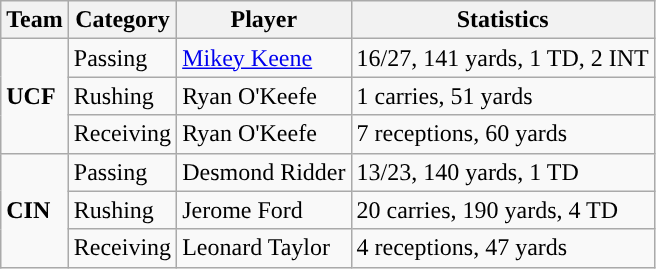<table class="wikitable" style="float: left;">
<tr>
<th>Team</th>
<th>Category</th>
<th>Player</th>
<th>Statistics</th>
</tr>
<tr>
<td rowspan=3><strong>UCF</strong></td>
<td>Passing</td>
<td><a href='#'>Mikey Keene</a></td>
<td>16/27, 141 yards, 1 TD, 2 INT</td>
</tr>
<tr>
<td>Rushing</td>
<td>Ryan O'Keefe</td>
<td>1 carries, 51 yards</td>
</tr>
<tr>
<td>Receiving</td>
<td>Ryan O'Keefe</td>
<td>7 receptions, 60 yards</td>
</tr>
<tr>
<td rowspan=3><strong>CIN</strong></td>
<td>Passing</td>
<td>Desmond Ridder</td>
<td>13/23, 140 yards, 1 TD</td>
</tr>
<tr>
<td>Rushing</td>
<td>Jerome Ford</td>
<td>20 carries, 190 yards, 4 TD</td>
</tr>
<tr>
<td>Receiving</td>
<td>Leonard Taylor</td>
<td>4 receptions, 47 yards</td>
</tr>
</table>
